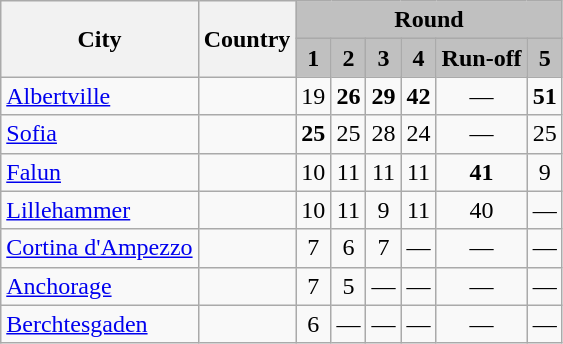<table class="wikitable">
<tr>
<th rowspan=2>City</th>
<th rowspan=2>Country</th>
<th colspan=6 style="background:silver;">Round</th>
</tr>
<tr>
<th style="background:silver;">1</th>
<th style="background:silver;">2</th>
<th style="background:silver;">3</th>
<th style="background:silver;">4</th>
<th style="background:silver;">Run-off</th>
<th style="background:silver;">5</th>
</tr>
<tr>
<td><a href='#'>Albertville</a></td>
<td></td>
<td style="text-align:center;">19</td>
<td style="text-align:center;"><strong>26</strong></td>
<td style="text-align:center;"><strong>29</strong></td>
<td style="text-align:center;"><strong>42</strong></td>
<td style="text-align:center;">—</td>
<td style="text-align:center;"><strong>51</strong></td>
</tr>
<tr>
<td><a href='#'>Sofia</a></td>
<td></td>
<td style="text-align:center;"><strong>25</strong></td>
<td style="text-align:center;">25</td>
<td style="text-align:center;">28</td>
<td style="text-align:center;">24</td>
<td style="text-align:center;">—</td>
<td style="text-align:center;">25</td>
</tr>
<tr>
<td><a href='#'>Falun</a></td>
<td></td>
<td style="text-align:center;">10</td>
<td style="text-align:center;">11</td>
<td style="text-align:center;">11</td>
<td style="text-align:center;">11</td>
<td style="text-align:center;"><strong>41</strong></td>
<td style="text-align:center;">9</td>
</tr>
<tr>
<td><a href='#'>Lillehammer</a></td>
<td></td>
<td style="text-align:center;">10</td>
<td style="text-align:center;">11</td>
<td style="text-align:center;">9</td>
<td style="text-align:center;">11</td>
<td style="text-align:center;">40</td>
<td style="text-align:center;">—</td>
</tr>
<tr>
<td><a href='#'>Cortina d'Ampezzo</a></td>
<td></td>
<td style="text-align:center;">7</td>
<td style="text-align:center;">6</td>
<td style="text-align:center;">7</td>
<td style="text-align:center;">—</td>
<td style="text-align:center;">—</td>
<td style="text-align:center;">—</td>
</tr>
<tr>
<td><a href='#'>Anchorage</a></td>
<td></td>
<td style="text-align:center;">7</td>
<td style="text-align:center;">5</td>
<td style="text-align:center;">—</td>
<td style="text-align:center;">—</td>
<td style="text-align:center;">—</td>
<td style="text-align:center;">—</td>
</tr>
<tr>
<td><a href='#'>Berchtesgaden</a></td>
<td></td>
<td style="text-align:center;">6</td>
<td style="text-align:center;">—</td>
<td style="text-align:center;">—</td>
<td style="text-align:center;">—</td>
<td style="text-align:center;">—</td>
<td style="text-align:center;">—</td>
</tr>
</table>
